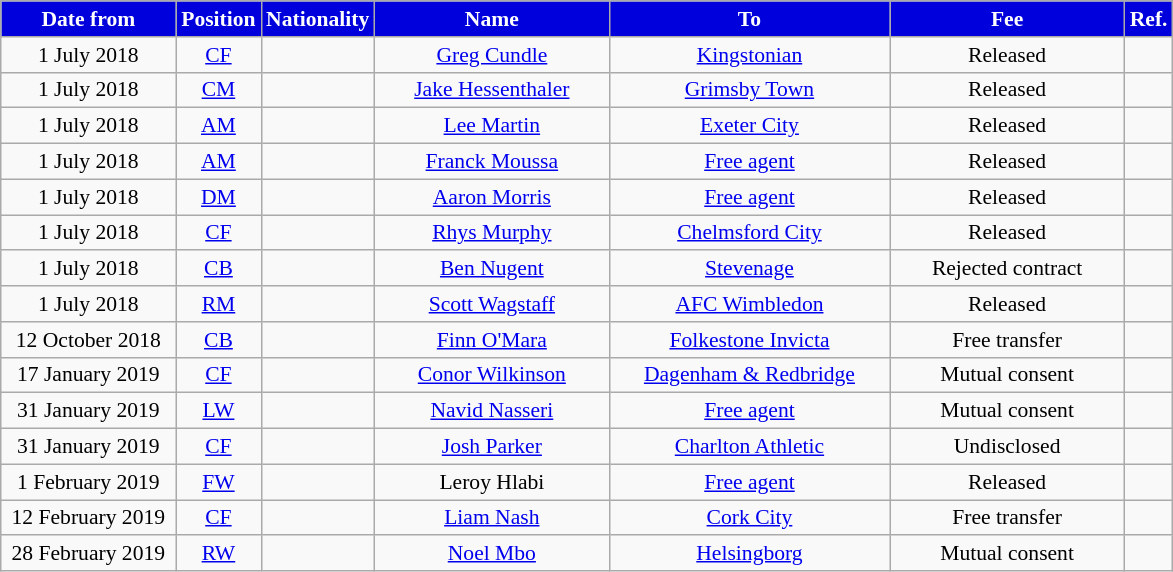<table class="wikitable"  style="text-align:center; font-size:90%; ">
<tr>
<th style="background:#0000DD; color:#FFFFFF; width:110px;">Date from</th>
<th style="background:#0000DD; color:#FFFFFF; width:50px;">Position</th>
<th style="background:#0000DD; color:#FFFFFF; width:50px;">Nationality</th>
<th style="background:#0000DD; color:#FFFFFF; width:150px;">Name</th>
<th style="background:#0000DD; color:#FFFFFF; width:180px;">To</th>
<th style="background:#0000DD; color:#FFFFFF; width:150px;">Fee</th>
<th style="background:#0000DD; color:#FFFFFF; width:25px;">Ref.</th>
</tr>
<tr>
<td>1 July 2018</td>
<td><a href='#'>CF</a></td>
<td></td>
<td><a href='#'>Greg Cundle</a></td>
<td><a href='#'>Kingstonian</a></td>
<td>Released</td>
<td></td>
</tr>
<tr>
<td>1 July 2018</td>
<td><a href='#'>CM</a></td>
<td></td>
<td><a href='#'>Jake Hessenthaler</a></td>
<td><a href='#'>Grimsby Town</a></td>
<td>Released</td>
<td></td>
</tr>
<tr>
<td>1 July 2018</td>
<td><a href='#'>AM</a></td>
<td></td>
<td><a href='#'>Lee Martin</a></td>
<td><a href='#'>Exeter City</a></td>
<td>Released</td>
<td></td>
</tr>
<tr>
<td>1 July 2018</td>
<td><a href='#'>AM</a></td>
<td></td>
<td><a href='#'>Franck Moussa</a></td>
<td><a href='#'>Free agent</a></td>
<td>Released</td>
<td></td>
</tr>
<tr>
<td>1 July 2018</td>
<td><a href='#'>DM</a></td>
<td></td>
<td><a href='#'>Aaron Morris</a></td>
<td><a href='#'>Free agent</a></td>
<td>Released</td>
<td></td>
</tr>
<tr>
<td>1 July 2018</td>
<td><a href='#'>CF</a></td>
<td></td>
<td><a href='#'>Rhys Murphy</a></td>
<td><a href='#'>Chelmsford City</a></td>
<td>Released</td>
<td></td>
</tr>
<tr>
<td>1 July 2018</td>
<td><a href='#'>CB</a></td>
<td></td>
<td><a href='#'>Ben Nugent</a></td>
<td><a href='#'>Stevenage</a></td>
<td>Rejected contract</td>
<td></td>
</tr>
<tr>
<td>1 July 2018</td>
<td><a href='#'>RM</a></td>
<td></td>
<td><a href='#'>Scott Wagstaff</a></td>
<td><a href='#'>AFC Wimbledon</a></td>
<td>Released</td>
<td></td>
</tr>
<tr>
<td>12 October 2018</td>
<td><a href='#'>CB</a></td>
<td></td>
<td><a href='#'>Finn O'Mara</a></td>
<td><a href='#'>Folkestone Invicta</a></td>
<td>Free transfer</td>
<td></td>
</tr>
<tr>
<td>17 January 2019</td>
<td><a href='#'>CF</a></td>
<td></td>
<td><a href='#'>Conor Wilkinson</a></td>
<td><a href='#'>Dagenham & Redbridge</a></td>
<td>Mutual consent</td>
<td></td>
</tr>
<tr>
<td>31 January 2019</td>
<td><a href='#'>LW</a></td>
<td></td>
<td><a href='#'>Navid Nasseri</a></td>
<td><a href='#'>Free agent</a></td>
<td>Mutual consent</td>
<td></td>
</tr>
<tr>
<td>31 January 2019</td>
<td><a href='#'>CF</a></td>
<td></td>
<td><a href='#'>Josh Parker</a></td>
<td><a href='#'>Charlton Athletic</a></td>
<td>Undisclosed</td>
<td></td>
</tr>
<tr>
<td>1 February 2019</td>
<td><a href='#'>FW</a></td>
<td></td>
<td>Leroy Hlabi</td>
<td><a href='#'>Free agent</a></td>
<td>Released</td>
<td></td>
</tr>
<tr>
<td>12 February 2019</td>
<td><a href='#'>CF</a></td>
<td></td>
<td><a href='#'>Liam Nash</a></td>
<td> <a href='#'>Cork City</a></td>
<td>Free transfer</td>
<td></td>
</tr>
<tr>
<td>28 February 2019</td>
<td><a href='#'>RW</a></td>
<td></td>
<td><a href='#'>Noel Mbo</a></td>
<td> <a href='#'>Helsingborg</a></td>
<td>Mutual consent</td>
<td></td>
</tr>
</table>
